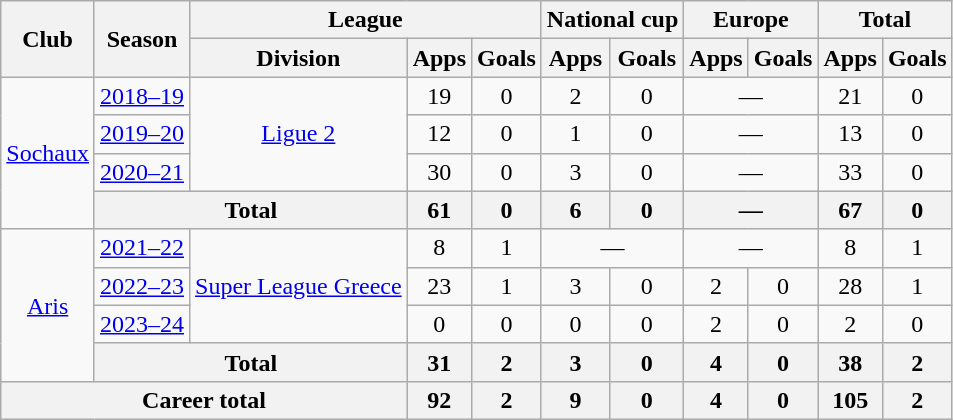<table class="wikitable" style="text-align:center">
<tr>
<th rowspan="2">Club</th>
<th rowspan="2">Season</th>
<th colspan="3">League</th>
<th colspan="2">National cup</th>
<th colspan="2">Europe</th>
<th colspan="2">Total</th>
</tr>
<tr>
<th>Division</th>
<th>Apps</th>
<th>Goals</th>
<th>Apps</th>
<th>Goals</th>
<th>Apps</th>
<th>Goals</th>
<th>Apps</th>
<th>Goals</th>
</tr>
<tr>
<td rowspan="4"><a href='#'>Sochaux</a></td>
<td><a href='#'>2018–19</a></td>
<td rowspan="3"><a href='#'>Ligue 2</a></td>
<td>19</td>
<td>0</td>
<td>2</td>
<td>0</td>
<td colspan="2">—</td>
<td>21</td>
<td>0</td>
</tr>
<tr>
<td><a href='#'>2019–20</a></td>
<td>12</td>
<td>0</td>
<td>1</td>
<td>0</td>
<td colspan="2">—</td>
<td>13</td>
<td>0</td>
</tr>
<tr>
<td><a href='#'>2020–21</a></td>
<td>30</td>
<td>0</td>
<td>3</td>
<td>0</td>
<td colspan="2">—</td>
<td>33</td>
<td>0</td>
</tr>
<tr>
<th colspan="2">Total</th>
<th>61</th>
<th>0</th>
<th>6</th>
<th>0</th>
<th colspan="2">—</th>
<th>67</th>
<th>0</th>
</tr>
<tr>
<td rowspan="4"><a href='#'>Aris</a></td>
<td><a href='#'>2021–22</a></td>
<td rowspan="3"><a href='#'>Super League Greece</a></td>
<td>8</td>
<td>1</td>
<td colspan="2">—</td>
<td colspan="2">—</td>
<td>8</td>
<td>1</td>
</tr>
<tr>
<td><a href='#'>2022–23</a></td>
<td>23</td>
<td>1</td>
<td>3</td>
<td>0</td>
<td>2</td>
<td>0</td>
<td>28</td>
<td>1</td>
</tr>
<tr>
<td><a href='#'>2023–24</a></td>
<td>0</td>
<td>0</td>
<td>0</td>
<td>0</td>
<td>2</td>
<td>0</td>
<td>2</td>
<td>0</td>
</tr>
<tr>
<th colspan="2">Total</th>
<th>31</th>
<th>2</th>
<th>3</th>
<th>0</th>
<th>4</th>
<th>0</th>
<th>38</th>
<th>2</th>
</tr>
<tr>
<th colspan="3">Career total</th>
<th>92</th>
<th>2</th>
<th>9</th>
<th>0</th>
<th>4</th>
<th>0</th>
<th>105</th>
<th>2</th>
</tr>
</table>
